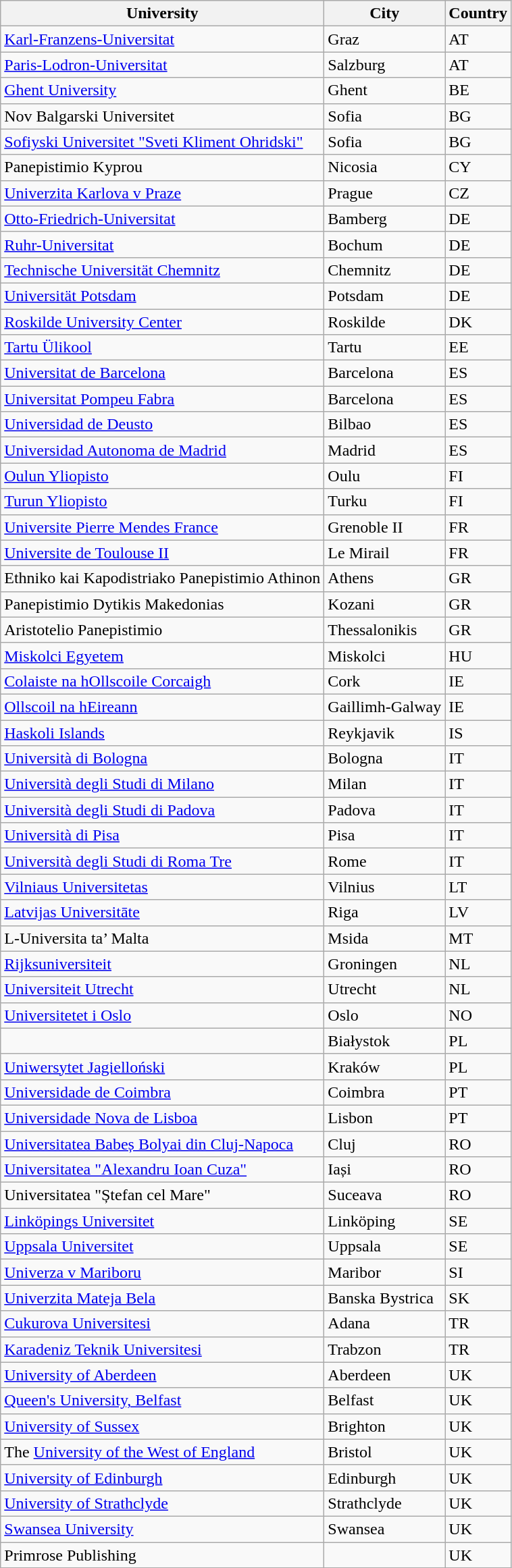<table class="wikitable sortable">
<tr>
<th>University</th>
<th>City</th>
<th>Country</th>
</tr>
<tr>
<td><a href='#'>Karl-Franzens-Universitat</a></td>
<td>Graz</td>
<td>AT</td>
</tr>
<tr>
<td><a href='#'>Paris-Lodron-Universitat</a></td>
<td>Salzburg</td>
<td>AT</td>
</tr>
<tr>
<td><a href='#'>Ghent University</a></td>
<td>Ghent</td>
<td>BE</td>
</tr>
<tr>
<td>Nov Balgarski Universitet</td>
<td>Sofia</td>
<td>BG</td>
</tr>
<tr>
<td><a href='#'>Sofiyski Universitet "Sveti Kliment Ohridski"</a></td>
<td>Sofia</td>
<td>BG</td>
</tr>
<tr>
<td>Panepistimio Kyprou</td>
<td>Nicosia</td>
<td>CY</td>
</tr>
<tr>
<td><a href='#'>Univerzita Karlova v Praze</a></td>
<td>Prague</td>
<td>CZ</td>
</tr>
<tr>
<td><a href='#'>Otto-Friedrich-Universitat</a></td>
<td>Bamberg</td>
<td>DE</td>
</tr>
<tr>
<td><a href='#'>Ruhr-Universitat</a></td>
<td>Bochum</td>
<td>DE</td>
</tr>
<tr>
<td><a href='#'>Technische Universität Chemnitz</a></td>
<td>Chemnitz</td>
<td>DE</td>
</tr>
<tr>
<td><a href='#'>Universität Potsdam</a></td>
<td>Potsdam</td>
<td>DE</td>
</tr>
<tr>
<td><a href='#'>Roskilde University Center</a></td>
<td>Roskilde</td>
<td>DK</td>
</tr>
<tr>
<td><a href='#'>Tartu Ülikool</a></td>
<td>Tartu</td>
<td>EE</td>
</tr>
<tr>
<td><a href='#'>Universitat de Barcelona</a></td>
<td>Barcelona</td>
<td>ES</td>
</tr>
<tr>
<td><a href='#'>Universitat Pompeu Fabra</a></td>
<td>Barcelona</td>
<td>ES</td>
</tr>
<tr>
<td><a href='#'>Universidad de Deusto</a></td>
<td>Bilbao</td>
<td>ES</td>
</tr>
<tr>
<td><a href='#'>Universidad Autonoma de Madrid</a></td>
<td>Madrid</td>
<td>ES</td>
</tr>
<tr>
<td><a href='#'>Oulun Yliopisto</a></td>
<td>Oulu</td>
<td>FI</td>
</tr>
<tr>
<td><a href='#'>Turun Yliopisto</a></td>
<td>Turku</td>
<td>FI</td>
</tr>
<tr>
<td><a href='#'>Universite Pierre Mendes France</a></td>
<td>Grenoble II</td>
<td>FR</td>
</tr>
<tr>
<td><a href='#'>Universite de Toulouse II</a></td>
<td>Le Mirail</td>
<td>FR</td>
</tr>
<tr>
<td>Ethniko kai Kapodistriako Panepistimio Athinon</td>
<td>Athens</td>
<td>GR</td>
</tr>
<tr>
<td>Panepistimio Dytikis Makedonias</td>
<td>Kozani</td>
<td>GR</td>
</tr>
<tr>
<td>Aristotelio Panepistimio</td>
<td>Thessalonikis</td>
<td>GR</td>
</tr>
<tr>
<td><a href='#'>Miskolci Egyetem</a></td>
<td>Miskolci</td>
<td>HU</td>
</tr>
<tr>
<td><a href='#'>Colaiste na hOllscoile Corcaigh</a></td>
<td>Cork</td>
<td>IE</td>
</tr>
<tr>
<td><a href='#'>Ollscoil na hEireann</a></td>
<td>Gaillimh-Galway</td>
<td>IE</td>
</tr>
<tr>
<td><a href='#'>Haskoli Islands</a></td>
<td>Reykjavik</td>
<td>IS</td>
</tr>
<tr>
<td><a href='#'>Università di Bologna</a></td>
<td>Bologna</td>
<td>IT</td>
</tr>
<tr>
<td><a href='#'>Università degli Studi di Milano</a></td>
<td>Milan</td>
<td>IT</td>
</tr>
<tr>
<td><a href='#'>Università degli Studi di Padova</a></td>
<td>Padova</td>
<td>IT</td>
</tr>
<tr>
<td><a href='#'>Università di Pisa</a></td>
<td>Pisa</td>
<td>IT</td>
</tr>
<tr>
<td><a href='#'>Università degli Studi di Roma Tre</a></td>
<td>Rome</td>
<td>IT</td>
</tr>
<tr>
<td><a href='#'>Vilniaus Universitetas</a></td>
<td>Vilnius</td>
<td>LT</td>
</tr>
<tr>
<td><a href='#'>Latvijas Universitāte</a></td>
<td>Riga</td>
<td>LV</td>
</tr>
<tr>
<td>L-Universita ta’ Malta</td>
<td>Msida</td>
<td>MT</td>
</tr>
<tr>
<td><a href='#'>Rijksuniversiteit</a></td>
<td>Groningen</td>
<td>NL</td>
</tr>
<tr>
<td><a href='#'>Universiteit Utrecht</a></td>
<td>Utrecht</td>
<td>NL</td>
</tr>
<tr>
<td><a href='#'>Universitetet i Oslo</a></td>
<td>Oslo</td>
<td>NO</td>
</tr>
<tr>
<td></td>
<td>Białystok</td>
<td>PL</td>
</tr>
<tr>
<td><a href='#'>Uniwersytet Jagielloński</a></td>
<td>Kraków</td>
<td>PL</td>
</tr>
<tr>
<td><a href='#'>Universidade de Coimbra</a></td>
<td>Coimbra</td>
<td>PT</td>
</tr>
<tr>
<td><a href='#'>Universidade Nova de Lisboa</a></td>
<td>Lisbon</td>
<td>PT</td>
</tr>
<tr>
<td><a href='#'>Universitatea Babeș Bolyai din Cluj-Napoca</a></td>
<td>Cluj</td>
<td>RO</td>
</tr>
<tr>
<td><a href='#'>Universitatea "Alexandru Ioan Cuza"</a></td>
<td>Iași</td>
<td>RO</td>
</tr>
<tr>
<td>Universitatea "Ștefan cel Mare"</td>
<td>Suceava</td>
<td>RO</td>
</tr>
<tr>
<td><a href='#'>Linköpings Universitet</a></td>
<td>Linköping</td>
<td>SE</td>
</tr>
<tr>
<td><a href='#'>Uppsala Universitet</a></td>
<td>Uppsala</td>
<td>SE</td>
</tr>
<tr>
<td><a href='#'>Univerza v Mariboru</a></td>
<td>Maribor</td>
<td>SI</td>
</tr>
<tr>
<td><a href='#'>Univerzita Mateja Bela</a></td>
<td>Banska Bystrica</td>
<td>SK</td>
</tr>
<tr>
<td><a href='#'>Cukurova Universitesi</a></td>
<td>Adana</td>
<td>TR</td>
</tr>
<tr>
<td><a href='#'>Karadeniz Teknik Universitesi</a></td>
<td>Trabzon</td>
<td>TR</td>
</tr>
<tr>
<td><a href='#'>University of Aberdeen</a></td>
<td>Aberdeen</td>
<td>UK</td>
</tr>
<tr>
<td><a href='#'>Queen's University, Belfast</a></td>
<td>Belfast</td>
<td>UK</td>
</tr>
<tr>
<td><a href='#'>University of Sussex</a></td>
<td>Brighton</td>
<td>UK</td>
</tr>
<tr>
<td>The <a href='#'>University of the West of England</a></td>
<td>Bristol</td>
<td>UK</td>
</tr>
<tr>
<td><a href='#'>University of Edinburgh</a></td>
<td>Edinburgh</td>
<td>UK</td>
</tr>
<tr>
<td><a href='#'>University of Strathclyde</a></td>
<td>Strathclyde</td>
<td>UK</td>
</tr>
<tr>
<td><a href='#'>Swansea University</a></td>
<td>Swansea</td>
<td>UK</td>
</tr>
<tr>
<td>Primrose Publishing</td>
<td></td>
<td>UK</td>
</tr>
</table>
